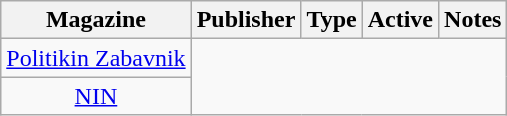<table class="wikitable sortable" style="text-align:center">
<tr>
<th>Magazine</th>
<th>Publisher</th>
<th>Type</th>
<th>Active</th>
<th>Notes</th>
</tr>
<tr>
<td><a href='#'>Politikin Zabavnik</a></td>
</tr>
<tr>
<td><a href='#'>NIN</a></td>
</tr>
</table>
